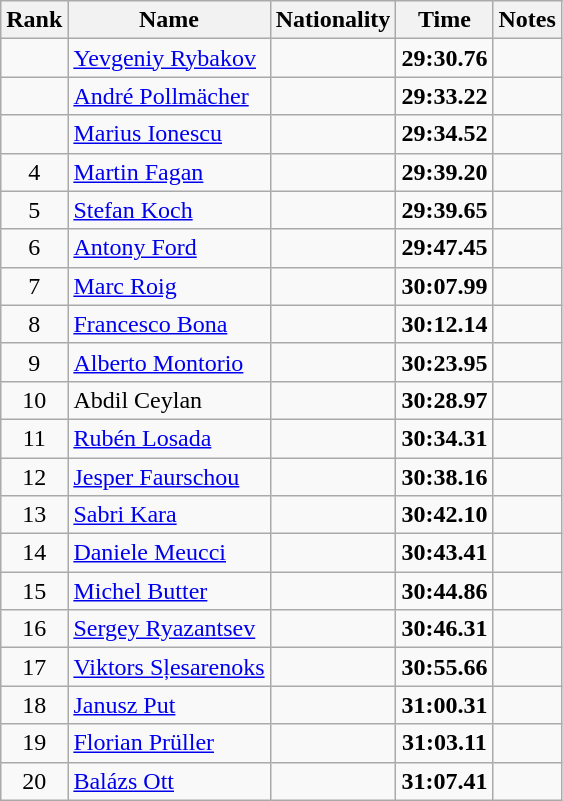<table class="wikitable sortable" style="text-align:center">
<tr>
<th>Rank</th>
<th>Name</th>
<th>Nationality</th>
<th>Time</th>
<th>Notes</th>
</tr>
<tr>
<td></td>
<td align=left><a href='#'>Yevgeniy Rybakov</a></td>
<td align=left></td>
<td><strong>29:30.76</strong></td>
<td></td>
</tr>
<tr>
<td></td>
<td align=left><a href='#'>André Pollmächer</a></td>
<td align=left></td>
<td><strong>29:33.22</strong></td>
<td></td>
</tr>
<tr>
<td></td>
<td align=left><a href='#'>Marius Ionescu</a></td>
<td align=left></td>
<td><strong>29:34.52</strong></td>
<td></td>
</tr>
<tr>
<td>4</td>
<td align=left><a href='#'>Martin Fagan</a></td>
<td align=left></td>
<td><strong>29:39.20</strong></td>
<td></td>
</tr>
<tr>
<td>5</td>
<td align=left><a href='#'>Stefan Koch</a></td>
<td align=left></td>
<td><strong>29:39.65</strong></td>
<td></td>
</tr>
<tr>
<td>6</td>
<td align=left><a href='#'>Antony Ford</a></td>
<td align=left></td>
<td><strong>29:47.45</strong></td>
<td></td>
</tr>
<tr>
<td>7</td>
<td align=left><a href='#'>Marc Roig</a></td>
<td align=left></td>
<td><strong>30:07.99</strong></td>
<td></td>
</tr>
<tr>
<td>8</td>
<td align=left><a href='#'>Francesco Bona</a></td>
<td align=left></td>
<td><strong>30:12.14</strong></td>
<td></td>
</tr>
<tr>
<td>9</td>
<td align=left><a href='#'>Alberto Montorio</a></td>
<td align=left></td>
<td><strong>30:23.95</strong></td>
<td></td>
</tr>
<tr>
<td>10</td>
<td align=left>Abdil Ceylan</td>
<td align=left></td>
<td><strong>30:28.97</strong></td>
<td></td>
</tr>
<tr>
<td>11</td>
<td align=left><a href='#'>Rubén Losada</a></td>
<td align=left></td>
<td><strong>30:34.31</strong></td>
<td></td>
</tr>
<tr>
<td>12</td>
<td align=left><a href='#'>Jesper Faurschou</a></td>
<td align=left></td>
<td><strong>30:38.16</strong></td>
<td></td>
</tr>
<tr>
<td>13</td>
<td align=left><a href='#'>Sabri Kara</a></td>
<td align=left></td>
<td><strong>30:42.10</strong></td>
<td></td>
</tr>
<tr>
<td>14</td>
<td align=left><a href='#'>Daniele Meucci</a></td>
<td align=left></td>
<td><strong>30:43.41</strong></td>
<td></td>
</tr>
<tr>
<td>15</td>
<td align=left><a href='#'>Michel Butter</a></td>
<td align=left></td>
<td><strong>30:44.86</strong></td>
<td></td>
</tr>
<tr>
<td>16</td>
<td align=left><a href='#'>Sergey Ryazantsev</a></td>
<td align=left></td>
<td><strong>30:46.31</strong></td>
<td></td>
</tr>
<tr>
<td>17</td>
<td align=left><a href='#'>Viktors Sļesarenoks</a></td>
<td align=left></td>
<td><strong>30:55.66</strong></td>
<td></td>
</tr>
<tr>
<td>18</td>
<td align=left><a href='#'>Janusz Put</a></td>
<td align=left></td>
<td><strong>31:00.31</strong></td>
<td></td>
</tr>
<tr>
<td>19</td>
<td align=left><a href='#'>Florian Prüller</a></td>
<td align=left></td>
<td><strong>31:03.11</strong></td>
<td></td>
</tr>
<tr>
<td>20</td>
<td align=left><a href='#'>Balázs Ott</a></td>
<td align=left></td>
<td><strong>31:07.41</strong></td>
<td></td>
</tr>
</table>
